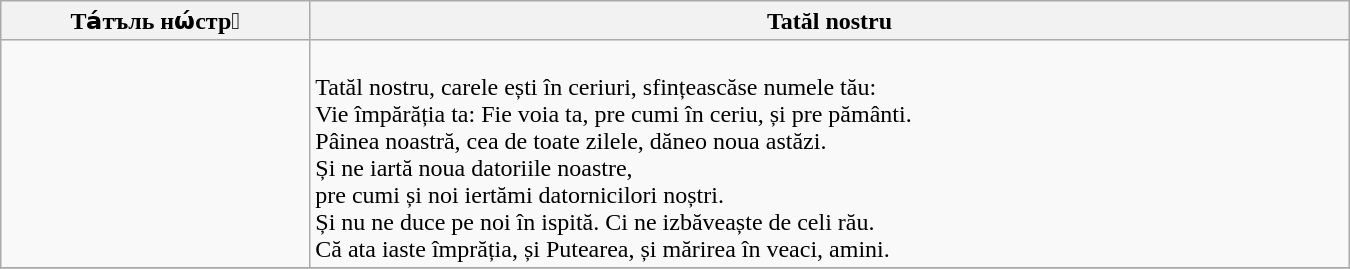<table class="wikitable" style="width: 900px">
<tr>
<th>Та́тъль нѡ́стрꙋ</th>
<th>Tatăl nostru</th>
</tr>
<tr>
<td lang="ro-Cyrl"><br><br></td>
<td lang="ro"><br>Tatăl nostru, carele ești în ceriuri, sfințeascăse numele tău: <br>
Vie împărăția ta: Fie voia ta, pre cumi în ceriu, și pre pământi.<br>
Pâinea noastră, cea de toate zilele, dăneo noua astăzi. <br>
Și ne iartă noua datoriile noastre, <br>
pre cumi și noi iertămi datornicilori noștri. <br>
Și nu ne duce pe noi în ispită. Ci ne izbăveaște de celi rău.<br>
Că ata iaste împrăția, și Putearea, și mărirea în veaci, amini. <br></td>
</tr>
<tr>
</tr>
</table>
